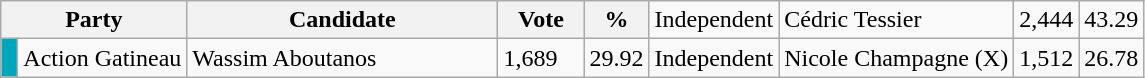<table class="wikitable">
<tr>
<th bgcolor="#DDDDFF" width="100px" colspan="2">Party</th>
<th bgcolor="#DDDDFF" width="200px">Candidate</th>
<th bgcolor="#DDDDFF" width="50px">Vote</th>
<th bgcolor="#DDDDFF" width="30px">%<br></th>
<td>Independent</td>
<td>Cédric Tessier</td>
<td>2,444</td>
<td>43.29</td>
</tr>
<tr>
<td bgcolor=#00a7ba> </td>
<td>Action Gatineau</td>
<td>Wassim Aboutanos</td>
<td>1,689</td>
<td>29.92<br></td>
<td>Independent</td>
<td>Nicole Champagne (X)</td>
<td>1,512</td>
<td>26.78</td>
</tr>
</table>
